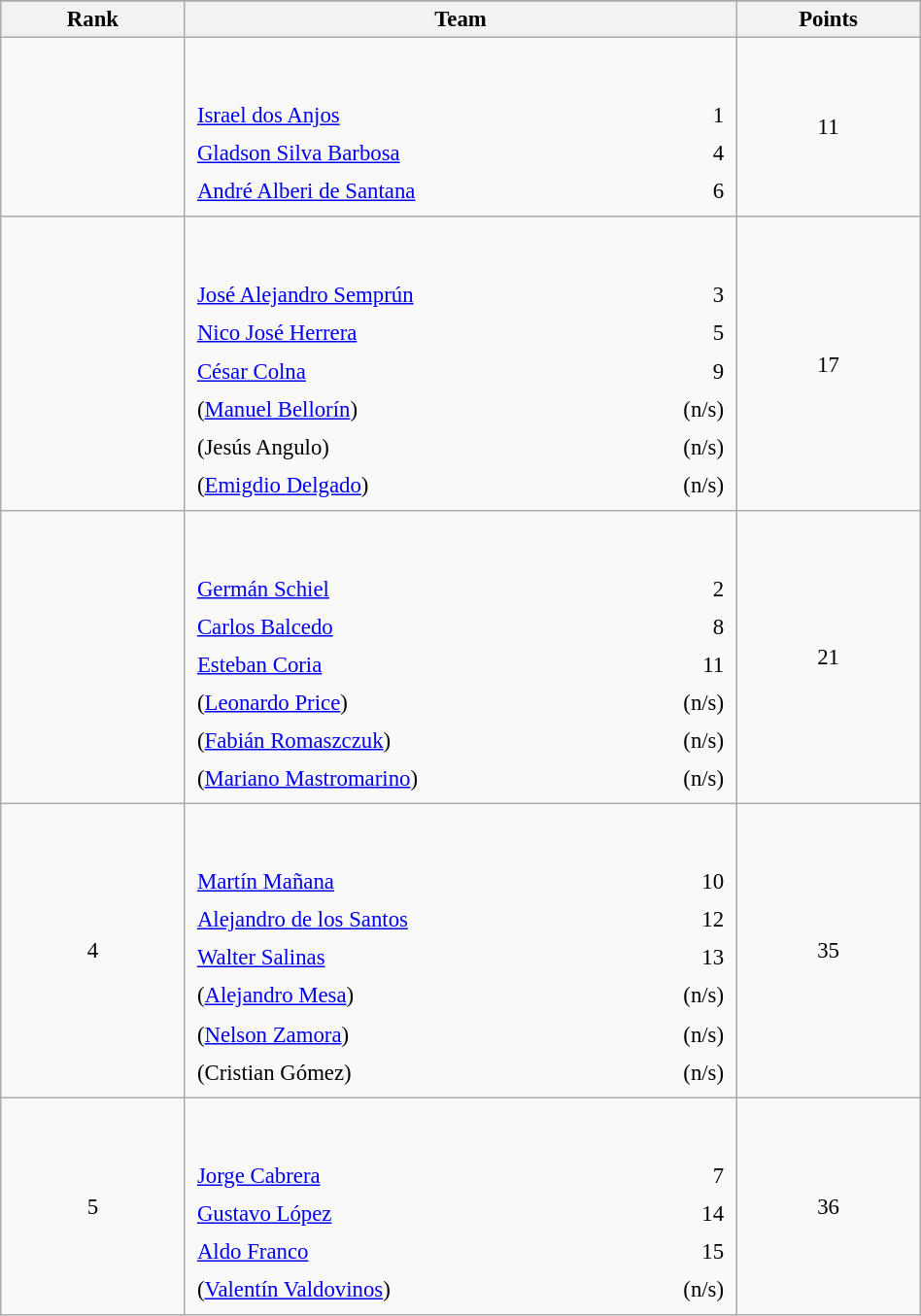<table class="wikitable sortable" style=" text-align:center; font-size:95%;" width="50%">
<tr>
</tr>
<tr>
<th width=10%>Rank</th>
<th width=30%>Team</th>
<th width=10%>Points</th>
</tr>
<tr>
<td align=center></td>
<td align=left> <br><br><table width=100%>
<tr>
<td align=left style="border:0"><a href='#'>Israel dos Anjos</a></td>
<td align=right style="border:0">1</td>
</tr>
<tr>
<td align=left style="border:0"><a href='#'>Gladson Silva Barbosa</a></td>
<td align=right style="border:0">4</td>
</tr>
<tr>
<td align=left style="border:0"><a href='#'>André Alberi de Santana</a></td>
<td align=right style="border:0">6</td>
</tr>
</table>
</td>
<td>11</td>
</tr>
<tr>
<td align=center></td>
<td align=left> <br><br><table width=100%>
<tr>
<td align=left style="border:0"><a href='#'>José Alejandro Semprún</a></td>
<td align=right style="border:0">3</td>
</tr>
<tr>
<td align=left style="border:0"><a href='#'>Nico José Herrera</a></td>
<td align=right style="border:0">5</td>
</tr>
<tr>
<td align=left style="border:0"><a href='#'>César Colna</a></td>
<td align=right style="border:0">9</td>
</tr>
<tr>
<td align=left style="border:0">(<a href='#'>Manuel Bellorín</a>)</td>
<td align=right style="border:0">(n/s)</td>
</tr>
<tr>
<td align=left style="border:0">(Jesús Angulo)</td>
<td align=right style="border:0">(n/s)</td>
</tr>
<tr>
<td align=left style="border:0">(<a href='#'>Emigdio Delgado</a>)</td>
<td align=right style="border:0">(n/s)</td>
</tr>
</table>
</td>
<td>17</td>
</tr>
<tr>
<td align=center></td>
<td align=left> <br><br><table width=100%>
<tr>
<td align=left style="border:0"><a href='#'>Germán Schiel</a></td>
<td align=right style="border:0">2</td>
</tr>
<tr>
<td align=left style="border:0"><a href='#'>Carlos Balcedo</a></td>
<td align=right style="border:0">8</td>
</tr>
<tr>
<td align=left style="border:0"><a href='#'>Esteban Coria</a></td>
<td align=right style="border:0">11</td>
</tr>
<tr>
<td align=left style="border:0">(<a href='#'>Leonardo Price</a>)</td>
<td align=right style="border:0">(n/s)</td>
</tr>
<tr>
<td align=left style="border:0">(<a href='#'>Fabián Romaszczuk</a>)</td>
<td align=right style="border:0">(n/s)</td>
</tr>
<tr>
<td align=left style="border:0">(<a href='#'>Mariano Mastromarino</a>)</td>
<td align=right style="border:0">(n/s)</td>
</tr>
</table>
</td>
<td>21</td>
</tr>
<tr>
<td align=center>4</td>
<td align=left> <br><br><table width=100%>
<tr>
<td align=left style="border:0"><a href='#'>Martín Mañana</a></td>
<td align=right style="border:0">10</td>
</tr>
<tr>
<td align=left style="border:0"><a href='#'>Alejandro de los Santos</a></td>
<td align=right style="border:0">12</td>
</tr>
<tr>
<td align=left style="border:0"><a href='#'>Walter Salinas</a></td>
<td align=right style="border:0">13</td>
</tr>
<tr>
<td align=left style="border:0">(<a href='#'>Alejandro Mesa</a>)</td>
<td align=right style="border:0">(n/s)</td>
</tr>
<tr>
<td align=left style="border:0">(<a href='#'>Nelson Zamora</a>)</td>
<td align=right style="border:0">(n/s)</td>
</tr>
<tr>
<td align=left style="border:0">(Cristian Gómez)</td>
<td align=right style="border:0">(n/s)</td>
</tr>
</table>
</td>
<td>35</td>
</tr>
<tr>
<td align=center>5</td>
<td align=left> <br><br><table width=100%>
<tr>
<td align=left style="border:0"><a href='#'>Jorge Cabrera</a></td>
<td align=right style="border:0">7</td>
</tr>
<tr>
<td align=left style="border:0"><a href='#'>Gustavo López</a></td>
<td align=right style="border:0">14</td>
</tr>
<tr>
<td align=left style="border:0"><a href='#'>Aldo Franco</a></td>
<td align=right style="border:0">15</td>
</tr>
<tr>
<td align=left style="border:0">(<a href='#'>Valentín Valdovinos</a>)</td>
<td align=right style="border:0">(n/s)</td>
</tr>
</table>
</td>
<td>36</td>
</tr>
</table>
